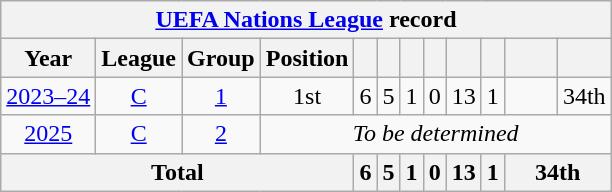<table class="wikitable" style="text-align: center;">
<tr>
<th colspan="13"><a href='#'>UEFA Nations League</a> record</th>
</tr>
<tr>
<th>Year</th>
<th>League</th>
<th>Group</th>
<th>Position</th>
<th></th>
<th></th>
<th></th>
<th></th>
<th></th>
<th></th>
<th width=28></th>
<th width=28></th>
</tr>
<tr>
<td><a href='#'>2023–24</a></td>
<td><a href='#'>C</a></td>
<td><a href='#'>1</a></td>
<td>1st</td>
<td>6</td>
<td>5</td>
<td>1</td>
<td>0</td>
<td>13</td>
<td>1</td>
<td></td>
<td>34th</td>
</tr>
<tr>
<td><a href='#'>2025</a></td>
<td><a href='#'>C</a></td>
<td><a href='#'>2</a></td>
<td colspan=9><em>To be determined</em></td>
</tr>
<tr>
<th colspan=4>Total</th>
<th>6</th>
<th>5</th>
<th>1</th>
<th>0</th>
<th>13</th>
<th>1</th>
<th colspan=2>34th</th>
</tr>
</table>
